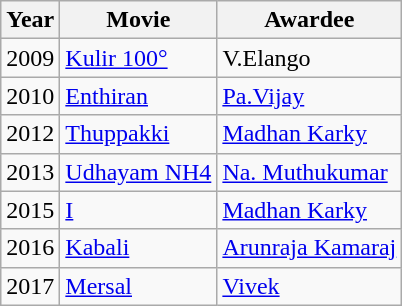<table class="wikitable">
<tr>
<th>Year</th>
<th>Movie</th>
<th>Awardee</th>
</tr>
<tr>
<td>2009</td>
<td><a href='#'>Kulir 100°</a></td>
<td>V.Elango</td>
</tr>
<tr>
<td>2010</td>
<td><a href='#'>Enthiran</a></td>
<td><a href='#'>Pa.Vijay</a></td>
</tr>
<tr>
<td>2012</td>
<td><a href='#'>Thuppakki</a></td>
<td><a href='#'>Madhan Karky</a></td>
</tr>
<tr>
<td>2013</td>
<td><a href='#'>Udhayam NH4</a></td>
<td><a href='#'>Na. Muthukumar</a></td>
</tr>
<tr>
<td>2015</td>
<td><a href='#'>I</a></td>
<td><a href='#'>Madhan Karky</a></td>
</tr>
<tr>
<td>2016</td>
<td><a href='#'>Kabali</a></td>
<td><a href='#'>Arunraja Kamaraj</a></td>
</tr>
<tr>
<td>2017</td>
<td><a href='#'>Mersal</a></td>
<td><a href='#'>Vivek</a></td>
</tr>
</table>
